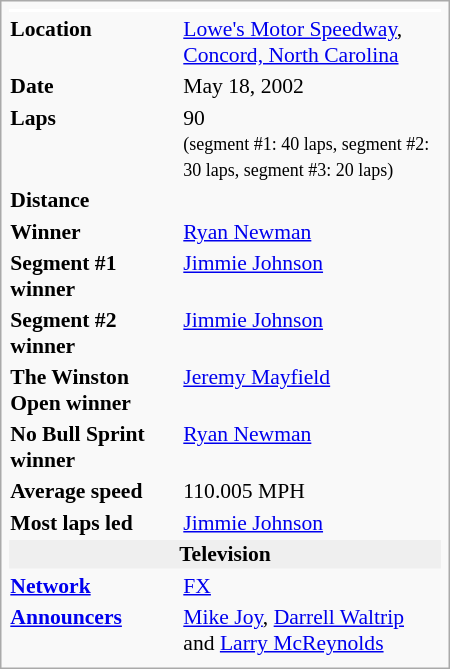<table class="infobox" width="300" style="font-size: 90%;">
<tr style="text-align: center; background: #ffffff;">
<td colspan="2"></td>
</tr>
<tr style="vertical-align: middle;">
<td><strong>Location</strong></td>
<td><a href='#'>Lowe's Motor Speedway</a>, <a href='#'>Concord, North Carolina</a></td>
</tr>
<tr style="vertical-align: middle;">
<td><strong>Date</strong></td>
<td>May 18, 2002</td>
</tr>
<tr style="vertical-align: middle;">
<td><strong>Laps</strong></td>
<td>90<br><small>(segment #1: 40 laps, segment #2: 30 laps, segment #3: 20 laps)</small></td>
</tr>
<tr style="vertical-align: middle;">
<td><strong>Distance</strong></td>
<td></td>
</tr>
<tr style="vertical-align: middle;">
<td><strong>Winner</strong></td>
<td><a href='#'>Ryan Newman</a></td>
</tr>
<tr style="vertical-align: middle;">
<td><strong>Segment #1 winner</strong></td>
<td><a href='#'>Jimmie Johnson</a></td>
</tr>
<tr style="vertical-align: middle;">
<td><strong>Segment #2 winner</strong></td>
<td><a href='#'>Jimmie Johnson</a></td>
</tr>
<tr style="vertical-align: middle;">
<td><strong>The Winston Open winner</strong></td>
<td><a href='#'>Jeremy Mayfield</a></td>
</tr>
<tr style="vertical-align: middle;">
<td><strong>No Bull Sprint winner</strong></td>
<td><a href='#'>Ryan Newman</a></td>
</tr>
<tr style="vertical-align: middle;">
<td><strong>Average speed</strong></td>
<td>110.005 MPH</td>
</tr>
<tr style="vertical-align: middle;">
<td><strong>Most laps led</strong></td>
<td><a href='#'>Jimmie Johnson</a></td>
</tr>
<tr>
<td align="center" style="background:#efefef;" colspan=2><strong>Television</strong></td>
</tr>
<tr style="vertical-align: middle;">
<td><strong><a href='#'>Network</a></strong></td>
<td><a href='#'>FX</a></td>
</tr>
<tr style="vertical-align: middle;">
<td><strong><a href='#'>Announcers</a></strong></td>
<td><a href='#'>Mike Joy</a>, <a href='#'>Darrell Waltrip</a> and <a href='#'>Larry McReynolds</a></td>
</tr>
<tr>
</tr>
</table>
